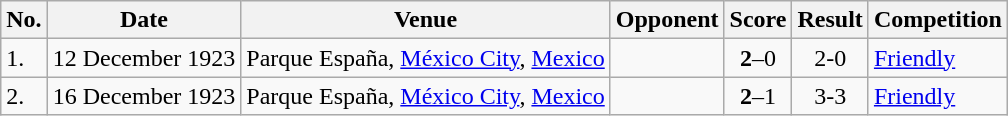<table class="wikitable plainrowheaders sortable">
<tr>
<th>No.</th>
<th>Date</th>
<th>Venue</th>
<th>Opponent</th>
<th>Score</th>
<th>Result</th>
<th>Competition</th>
</tr>
<tr>
<td>1.</td>
<td>12 December 1923</td>
<td>Parque España, <a href='#'>México City</a>, <a href='#'>Mexico</a></td>
<td></td>
<td align=center><strong>2</strong>–0</td>
<td align=center>2-0</td>
<td><a href='#'>Friendly</a></td>
</tr>
<tr>
<td>2.</td>
<td>16 December 1923</td>
<td>Parque España, <a href='#'>México City</a>, <a href='#'>Mexico</a></td>
<td></td>
<td align=center><strong>2</strong>–1</td>
<td align=center>3-3</td>
<td><a href='#'>Friendly</a></td>
</tr>
</table>
